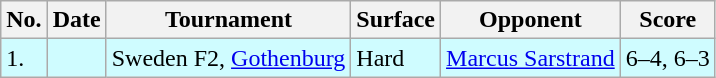<table class="sortable wikitable">
<tr>
<th>No.</th>
<th>Date</th>
<th>Tournament</th>
<th>Surface</th>
<th>Opponent</th>
<th class="unsortable">Score</th>
</tr>
<tr style="background:#cffcff;">
<td>1.</td>
<td></td>
<td>Sweden F2, <a href='#'>Gothenburg</a></td>
<td>Hard</td>
<td> <a href='#'>Marcus Sarstrand</a></td>
<td>6–4, 6–3</td>
</tr>
</table>
